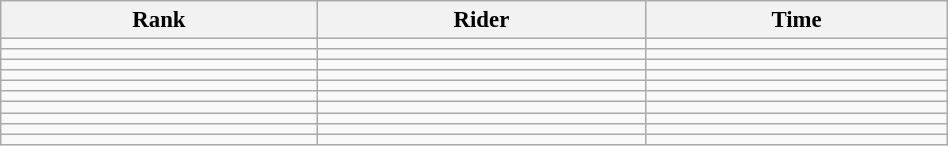<table class="wikitable" style="font-size:95%; text-align:left;" width="50%">
<tr>
<th>Rank</th>
<th>Rider</th>
<th>Time</th>
</tr>
<tr>
<td></td>
<td></td>
<td></td>
</tr>
<tr>
<td></td>
<td></td>
<td></td>
</tr>
<tr>
<td></td>
<td></td>
<td></td>
</tr>
<tr>
<td></td>
<td></td>
<td></td>
</tr>
<tr>
<td></td>
<td></td>
<td></td>
</tr>
<tr>
<td></td>
<td></td>
<td></td>
</tr>
<tr>
<td></td>
<td></td>
<td></td>
</tr>
<tr>
<td></td>
<td></td>
<td></td>
</tr>
<tr>
<td></td>
<td></td>
<td></td>
</tr>
<tr>
<td></td>
<td></td>
<td></td>
</tr>
</table>
